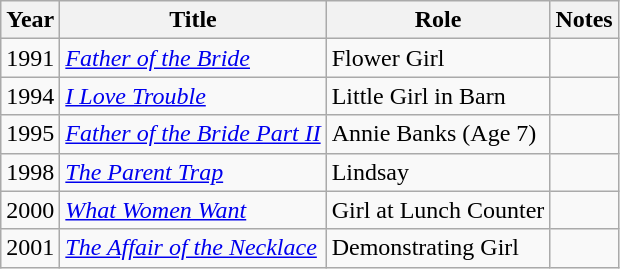<table class="wikitable">
<tr>
<th>Year</th>
<th>Title</th>
<th>Role</th>
<th>Notes</th>
</tr>
<tr>
<td>1991</td>
<td><em><a href='#'>Father of the Bride</a></em></td>
<td>Flower Girl</td>
<td></td>
</tr>
<tr>
<td>1994</td>
<td><em><a href='#'>I Love Trouble</a></em></td>
<td>Little Girl in Barn</td>
<td></td>
</tr>
<tr>
<td>1995</td>
<td><em><a href='#'>Father of the Bride Part II</a></em></td>
<td>Annie Banks (Age 7)</td>
<td></td>
</tr>
<tr>
<td>1998</td>
<td><em><a href='#'>The Parent Trap</a></em></td>
<td>Lindsay</td>
<td></td>
</tr>
<tr>
<td>2000</td>
<td><em><a href='#'>What Women Want</a></em></td>
<td>Girl at Lunch Counter</td>
<td></td>
</tr>
<tr>
<td>2001</td>
<td><em><a href='#'>The Affair of the Necklace</a></em></td>
<td>Demonstrating Girl</td>
<td></td>
</tr>
</table>
